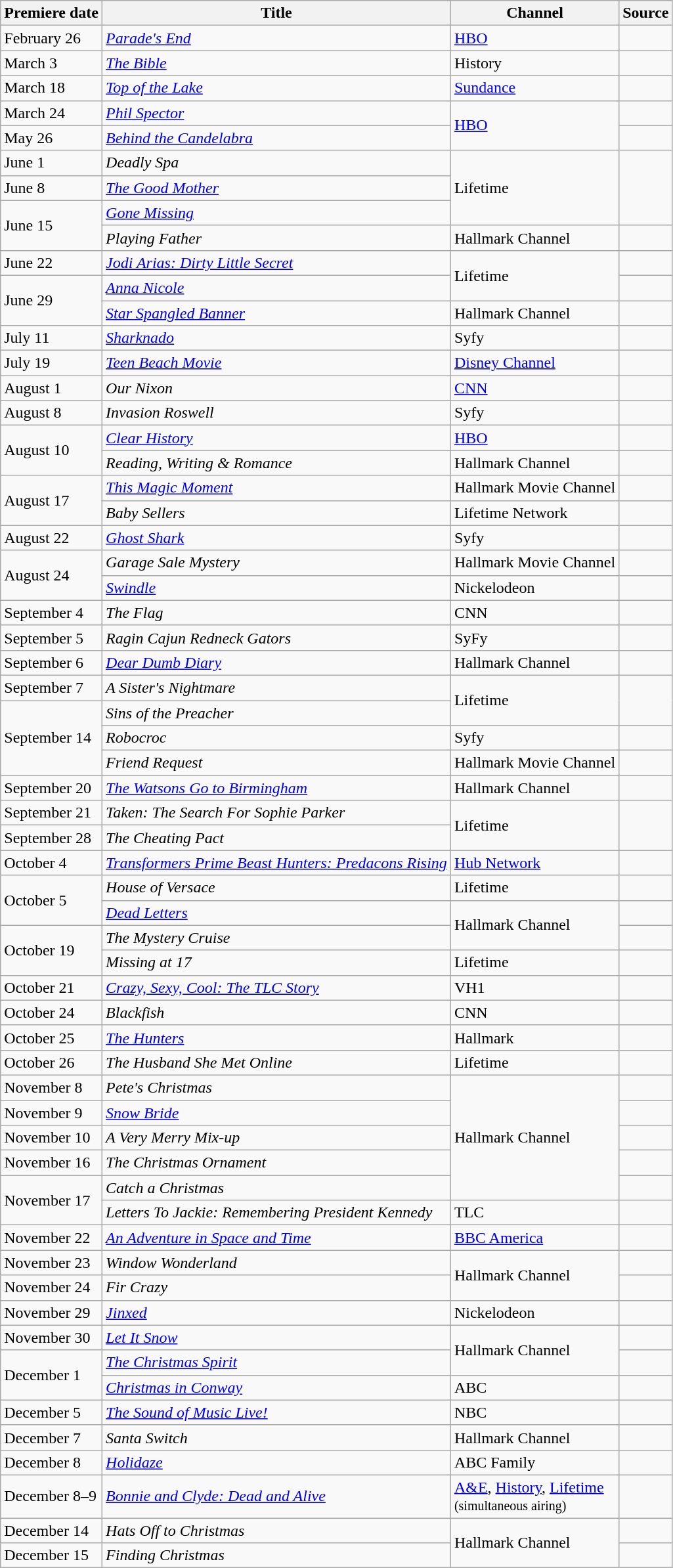<table class="wikitable sortable">
<tr>
<th>Premiere date</th>
<th>Title</th>
<th>Channel</th>
<th>Source</th>
</tr>
<tr>
<td>February 26</td>
<td><em><a href='#'>Parade's End</a></em></td>
<td><a href='#'>HBO</a></td>
<td></td>
</tr>
<tr>
<td>March 3</td>
<td><em><a href='#'>The Bible</a></em></td>
<td>History</td>
<td></td>
</tr>
<tr>
<td>March 18</td>
<td><em><a href='#'>Top of the Lake</a></em></td>
<td><a href='#'>Sundance</a></td>
<td></td>
</tr>
<tr>
<td>March 24</td>
<td><em><a href='#'>Phil Spector</a></em></td>
<td rowspan="2"><a href='#'>HBO</a></td>
<td></td>
</tr>
<tr>
<td>May 26</td>
<td><em><a href='#'>Behind the Candelabra</a></em></td>
<td></td>
</tr>
<tr>
<td>June 1</td>
<td><em>Deadly Spa</em></td>
<td rowspan="3">Lifetime</td>
<td rowspan="3"></td>
</tr>
<tr>
<td>June 8</td>
<td><em><a href='#'>The Good Mother</a></em></td>
</tr>
<tr>
<td rowspan="2">June 15</td>
<td><em><a href='#'>Gone Missing</a></em></td>
</tr>
<tr>
<td><em>Playing Father</em></td>
<td>Hallmark Channel</td>
<td></td>
</tr>
<tr>
<td>June 22</td>
<td><em><a href='#'>Jodi Arias: Dirty Little Secret</a></em></td>
<td rowspan="2">Lifetime</td>
<td></td>
</tr>
<tr>
<td rowspan="2">June 29</td>
<td><em><a href='#'>Anna Nicole</a></em></td>
<td></td>
</tr>
<tr>
<td><em><a href='#'>Star Spangled Banner</a></em></td>
<td>Hallmark Channel</td>
<td></td>
</tr>
<tr>
<td>July 11</td>
<td><em><a href='#'>Sharknado</a></em></td>
<td>Syfy</td>
<td></td>
</tr>
<tr>
<td>July 19</td>
<td><em><a href='#'>Teen Beach Movie</a></em></td>
<td><a href='#'>Disney Channel</a></td>
<td></td>
</tr>
<tr>
<td>August 1</td>
<td><em>Our Nixon</em></td>
<td><a href='#'>CNN</a></td>
<td></td>
</tr>
<tr>
<td>August 8</td>
<td><em>Invasion Roswell</em></td>
<td>Syfy</td>
<td></td>
</tr>
<tr>
<td rowspan="2">August 10</td>
<td><em><a href='#'>Clear History</a></em></td>
<td><a href='#'>HBO</a></td>
<td></td>
</tr>
<tr>
<td><em>Reading, Writing & Romance</em></td>
<td>Hallmark Channel</td>
<td></td>
</tr>
<tr>
<td rowspan=2>August 17</td>
<td><em><a href='#'>This Magic Moment</a></em></td>
<td>Hallmark Movie Channel</td>
<td></td>
</tr>
<tr>
<td><em>Baby Sellers</em></td>
<td>Lifetime Network</td>
<td></td>
</tr>
<tr>
<td>August 22</td>
<td><em><a href='#'>Ghost Shark</a></em></td>
<td>Syfy</td>
<td></td>
</tr>
<tr>
<td rowspan="2">August 24</td>
<td><em>Garage Sale Mystery</em></td>
<td>Hallmark Movie Channel</td>
<td></td>
</tr>
<tr>
<td><em><a href='#'>Swindle</a></em></td>
<td>Nickelodeon</td>
<td></td>
</tr>
<tr>
<td>September 4</td>
<td><em>The Flag</em></td>
<td>CNN</td>
<td></td>
</tr>
<tr>
<td>September 5</td>
<td><em>Ragin Cajun Redneck Gators</em></td>
<td>SyFy</td>
<td></td>
</tr>
<tr>
<td>September 6</td>
<td><em><a href='#'>Dear Dumb Diary</a></em></td>
<td>Hallmark Channel</td>
<td></td>
</tr>
<tr>
<td>September 7</td>
<td><em>A Sister's Nightmare</em></td>
<td rowspan="2">Lifetime</td>
<td rowspan="2"></td>
</tr>
<tr>
<td rowspan="3">September 14</td>
<td><em>Sins of the Preacher</em></td>
</tr>
<tr>
<td><em>Robocroc</em></td>
<td>Syfy</td>
<td></td>
</tr>
<tr>
<td><em>Friend Request</em></td>
<td>Hallmark Movie Channel</td>
<td></td>
</tr>
<tr>
<td>September 20</td>
<td><em><a href='#'>The Watsons Go to Birmingham</a></em></td>
<td>Hallmark Channel</td>
<td></td>
</tr>
<tr>
<td>September 21</td>
<td><em>Taken: The Search For Sophie Parker</em></td>
<td rowspan="2">Lifetime</td>
<td rowspan="2"></td>
</tr>
<tr>
<td>September 28</td>
<td><em>The Cheating Pact</em></td>
</tr>
<tr>
<td>October 4</td>
<td><em><a href='#'>Transformers Prime Beast Hunters: Predacons Rising</a></em></td>
<td><a href='#'>Hub Network</a></td>
<td></td>
</tr>
<tr>
<td rowspan="2">October 5</td>
<td><em>House of Versace</em></td>
<td>Lifetime</td>
<td></td>
</tr>
<tr>
<td><em><a href='#'>Dead Letters</a></em></td>
<td rowspan="2">Hallmark Channel</td>
<td></td>
</tr>
<tr>
<td rowspan="2">October 19</td>
<td><em>The Mystery Cruise</em></td>
<td></td>
</tr>
<tr>
<td><em>Missing at 17</em></td>
<td>Lifetime</td>
<td></td>
</tr>
<tr>
<td>October 21</td>
<td><em><a href='#'>Crazy, Sexy, Cool: The TLC Story</a></em></td>
<td>VH1</td>
<td></td>
</tr>
<tr>
<td>October 24</td>
<td><em>Blackfish</em></td>
<td>CNN</td>
<td></td>
</tr>
<tr>
<td>October 25</td>
<td><em><a href='#'>The Hunters</a></em></td>
<td>Hallmark</td>
<td></td>
</tr>
<tr>
<td>October 26</td>
<td><em>The Husband She Met Online</em></td>
<td>Lifetime</td>
<td></td>
</tr>
<tr>
<td>November 8</td>
<td><em>Pete's Christmas</em></td>
<td rowspan="5">Hallmark Channel</td>
<td></td>
</tr>
<tr>
<td>November 9</td>
<td><em><a href='#'>Snow Bride</a></em></td>
<td></td>
</tr>
<tr>
<td>November 10</td>
<td><em>A Very Merry Mix-up</em></td>
<td></td>
</tr>
<tr>
<td>November 16</td>
<td><em>The Christmas Ornament</em></td>
<td></td>
</tr>
<tr>
<td rowspan="2">November 17</td>
<td><em>Catch a Christmas</em></td>
<td></td>
</tr>
<tr>
<td><em>Letters To Jackie: Remembering President Kennedy</em></td>
<td>TLC</td>
<td></td>
</tr>
<tr>
<td>November 22</td>
<td><em><a href='#'>An Adventure in Space and Time</a></em></td>
<td><a href='#'>BBC America</a></td>
<td></td>
</tr>
<tr>
<td>November 23</td>
<td><em>Window Wonderland</em></td>
<td rowspan="2">Hallmark Channel</td>
<td></td>
</tr>
<tr>
<td>November 24</td>
<td><em>Fir Crazy</em></td>
<td></td>
</tr>
<tr>
<td>November 29</td>
<td><em><a href='#'>Jinxed</a></em></td>
<td>Nickelodeon</td>
<td></td>
</tr>
<tr>
<td>November 30</td>
<td><em><a href='#'>Let It Snow</a></em></td>
<td rowspan="2">Hallmark Channel</td>
<td></td>
</tr>
<tr>
<td rowspan="2">December 1</td>
<td><em><a href='#'>The Christmas Spirit</a></em></td>
<td></td>
</tr>
<tr>
<td><em><a href='#'>Christmas in Conway</a></em></td>
<td>ABC</td>
<td></td>
</tr>
<tr>
<td>December 5</td>
<td><em><a href='#'>The Sound of Music Live!</a></em></td>
<td>NBC</td>
<td></td>
</tr>
<tr>
<td>December 7</td>
<td><em>Santa Switch</em></td>
<td>Hallmark Channel</td>
<td></td>
</tr>
<tr>
<td>December 8</td>
<td><em><a href='#'>Holidaze</a></em></td>
<td>ABC Family</td>
<td></td>
</tr>
<tr>
<td>December 8–9</td>
<td><em><a href='#'>Bonnie and Clyde: Dead and Alive</a></em></td>
<td><a href='#'>A&E</a>, <a href='#'>History</a>, <a href='#'>Lifetime</a><br><small>(simultaneous airing)</small></td>
<td></td>
</tr>
<tr>
<td>December 14</td>
<td><em>Hats Off to Christmas</em></td>
<td rowspan="2">Hallmark Channel</td>
<td></td>
</tr>
<tr>
<td>December 15</td>
<td><em>Finding Christmas</em></td>
<td></td>
</tr>
</table>
